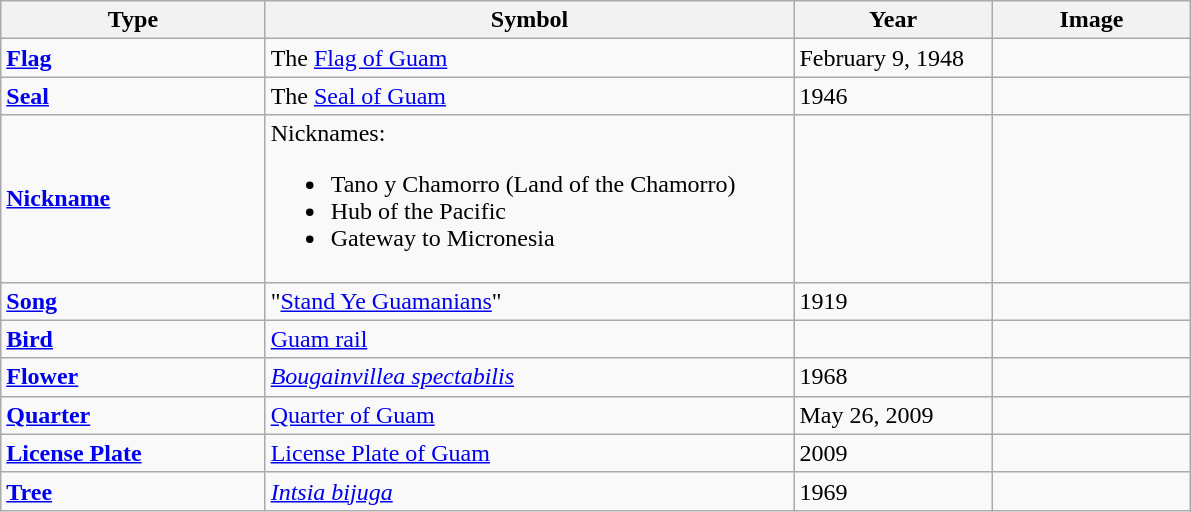<table class="wikitable">
<tr>
<th width="20%">Type</th>
<th width="40%">Symbol</th>
<th width="15%">Year</th>
<th width="15%">Image</th>
</tr>
<tr>
<td><strong><a href='#'>Flag</a></strong></td>
<td>The <a href='#'>Flag of Guam</a></td>
<td>February 9, 1948</td>
<td></td>
</tr>
<tr>
<td><strong><a href='#'>Seal</a></strong></td>
<td>The <a href='#'>Seal of Guam</a></td>
<td>1946</td>
<td></td>
</tr>
<tr>
<td><strong><a href='#'>Nickname</a></strong></td>
<td>Nicknames:<br><ul><li>Tano y Chamorro (Land of the Chamorro)</li><li>Hub of the Pacific</li><li>Gateway to Micronesia</li></ul></td>
<td></td>
<td></td>
</tr>
<tr>
<td><strong><a href='#'>Song</a></strong></td>
<td>"<a href='#'>Stand Ye Guamanians</a>"</td>
<td>1919</td>
<td></td>
</tr>
<tr>
<td><strong><a href='#'>Bird</a></strong></td>
<td><a href='#'>Guam rail</a></td>
<td></td>
<td></td>
</tr>
<tr>
<td><strong><a href='#'>Flower</a></strong></td>
<td><em><a href='#'>Bougainvillea spectabilis</a></em></td>
<td>1968</td>
<td></td>
</tr>
<tr>
<td><strong><a href='#'>Quarter</a></strong></td>
<td><a href='#'>Quarter of Guam</a></td>
<td>May 26, 2009</td>
<td></td>
</tr>
<tr>
<td><strong><a href='#'>License Plate</a></strong></td>
<td><a href='#'>License Plate of Guam</a></td>
<td>2009</td>
<td></td>
</tr>
<tr>
<td><strong><a href='#'>Tree</a></strong></td>
<td><em><a href='#'>Intsia bijuga</a></em></td>
<td>1969</td>
<td></td>
</tr>
</table>
